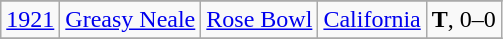<table class="wikitable">
<tr>
</tr>
<tr>
<td><a href='#'>1921</a></td>
<td><a href='#'>Greasy Neale</a></td>
<td><a href='#'>Rose Bowl</a></td>
<td><a href='#'>California</a></td>
<td><strong>T</strong>, 0–0</td>
</tr>
<tr>
</tr>
</table>
